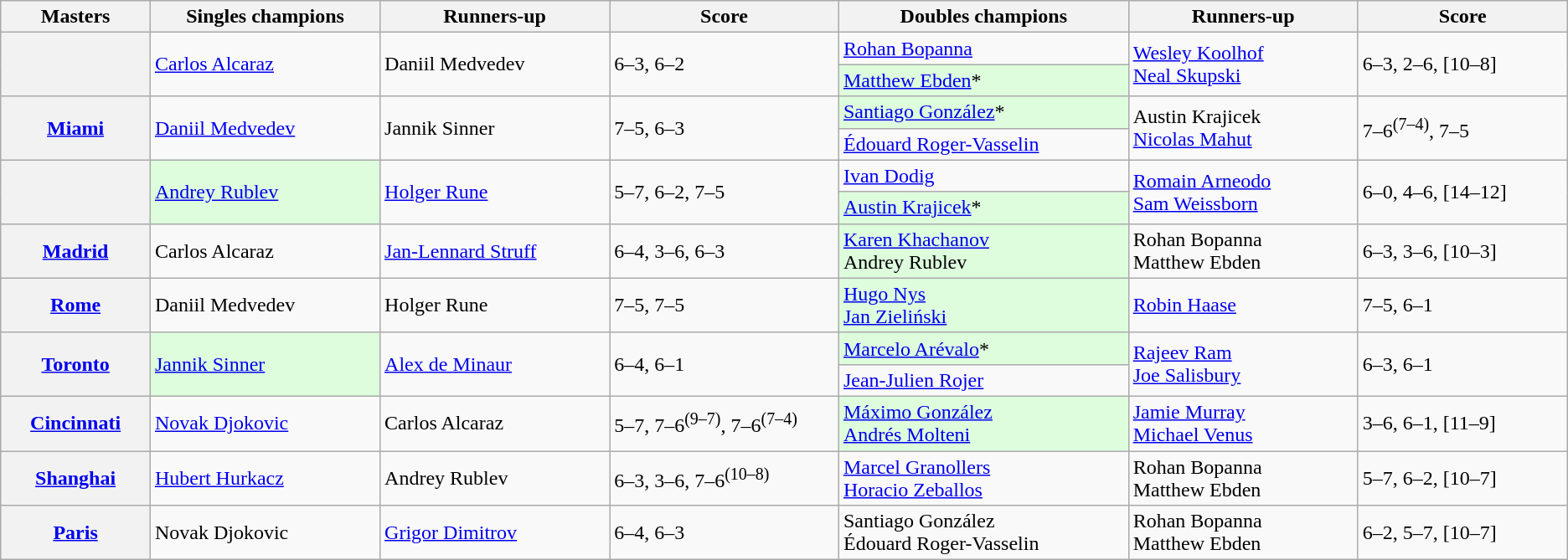<table class="wikitable plainrowheaders">
<tr>
<th scope="col" style="width:7em">Masters</th>
<th scope="col" style="width:11em">Singles champions</th>
<th scope="col" style="width:11em">Runners-up</th>
<th scope="col" style="width:11em">Score</th>
<th scope="col" style="width:14em">Doubles champions</th>
<th scope="col" style="width:11em">Runners-up</th>
<th scope="col" style="width:10em">Score</th>
</tr>
<tr>
<th rowspan=2 scope="row"> <br> </th>
<td rowspan=2> <a href='#'>Carlos Alcaraz</a></td>
<td rowspan=2> Daniil Medvedev</td>
<td rowspan=2>6–3, 6–2</td>
<td> <a href='#'>Rohan Bopanna</a></td>
<td rowspan=2> <a href='#'>Wesley Koolhof</a><br> <a href='#'>Neal Skupski</a></td>
<td rowspan=2>6–3, 2–6, [10–8]</td>
</tr>
<tr>
<td style="background-color: #ddfddd"> <a href='#'>Matthew Ebden</a>*</td>
</tr>
<tr>
<th rowspan="2" scope="row"><a href='#'><strong>Miami</strong></a> <br> </th>
<td rowspan="2"> <a href='#'>Daniil Medvedev</a></td>
<td rowspan="2"> Jannik Sinner</td>
<td rowspan="2">7–5, 6–3</td>
<td style="background-color: #ddfddd"> <a href='#'>Santiago González</a>*</td>
<td rowspan="2"> Austin Krajicek<br> <a href='#'>Nicolas Mahut</a></td>
<td rowspan="2">7–6<sup>(7–4)</sup>, 7–5</td>
</tr>
<tr>
<td> <a href='#'>Édouard Roger-Vasselin</a></td>
</tr>
<tr>
<th rowspan="2" scope="row"> <br> </th>
<td rowspan="2" style="background-color: #ddfddd"> <a href='#'>Andrey Rublev</a></td>
<td rowspan="2"> <a href='#'>Holger Rune</a></td>
<td rowspan="2">5–7, 6–2, 7–5</td>
<td> <a href='#'>Ivan Dodig</a></td>
<td rowspan=2> <a href='#'>Romain Arneodo</a><br> <a href='#'>Sam Weissborn</a></td>
<td rowspan=2>6–0, 4–6, [14–12]</td>
</tr>
<tr>
<td style="background-color: #ddfddd"> <a href='#'>Austin Krajicek</a>*</td>
</tr>
<tr>
<th scope="row"><a href='#'><strong>Madrid</strong></a> <br> </th>
<td> Carlos Alcaraz</td>
<td> <a href='#'>Jan-Lennard Struff</a></td>
<td>6–4, 3–6, 6–3</td>
<td style="background-color: #ddfddd"> <a href='#'>Karen Khachanov</a> <br>  Andrey Rublev</td>
<td> Rohan Bopanna<br> Matthew Ebden</td>
<td>6–3, 3–6, [10–3]</td>
</tr>
<tr>
<th scope="row"><a href='#'><strong>Rome</strong></a> <br> </th>
<td> Daniil Medvedev</td>
<td> Holger Rune</td>
<td>7–5, 7–5</td>
<td style="background-color: #ddfddd"> <a href='#'>Hugo Nys</a> <br>  <a href='#'>Jan Zieliński</a></td>
<td> <a href='#'>Robin Haase</a> <br> </td>
<td>7–5, 6–1</td>
</tr>
<tr>
<th scope="row" rowspan=2><a href='#'><strong>Toronto</strong></a> <br> </th>
<td rowspan=2 style="background-color: #ddfddd"> <a href='#'>Jannik Sinner</a></td>
<td rowspan=2> <a href='#'>Alex de Minaur</a></td>
<td rowspan=2>6–4, 6–1</td>
<td style="background-color: #ddfddd"> <a href='#'>Marcelo Arévalo</a>*</td>
<td rowspan=2> <a href='#'>Rajeev Ram</a> <br>  <a href='#'>Joe Salisbury</a></td>
<td rowspan=2>6–3, 6–1</td>
</tr>
<tr>
<td> <a href='#'>Jean-Julien Rojer</a></td>
</tr>
<tr>
<th scope="row"><a href='#'><strong>Cincinnati</strong></a> <br> </th>
<td> <a href='#'>Novak Djokovic</a></td>
<td> Carlos Alcaraz</td>
<td>5–7, 7–6<sup>(9–7)</sup>, 7–6<sup>(7–4)</sup></td>
<td style="background-color: #ddfddd"> <a href='#'>Máximo González</a> <br>  <a href='#'>Andrés Molteni</a></td>
<td> <a href='#'>Jamie Murray</a> <br>  <a href='#'>Michael Venus</a></td>
<td>3–6, 6–1, [11–9]</td>
</tr>
<tr>
<th scope="row"><a href='#'><strong>Shanghai</strong></a> <br> </th>
<td> <a href='#'>Hubert Hurkacz</a></td>
<td> Andrey Rublev</td>
<td>6–3, 3–6, 7–6<sup>(10–8)</sup></td>
<td> <a href='#'>Marcel Granollers</a> <br>  <a href='#'>Horacio Zeballos</a></td>
<td> Rohan Bopanna <br>  Matthew Ebden</td>
<td>5–7, 6–2, [10–7]</td>
</tr>
<tr>
<th scope="row"><a href='#'><strong>Paris</strong></a> <br> </th>
<td> Novak Djokovic</td>
<td> <a href='#'>Grigor Dimitrov</a></td>
<td>6–4, 6–3</td>
<td> Santiago González <br> Édouard Roger-Vasselin</td>
<td> Rohan Bopanna <br> Matthew Ebden</td>
<td>6–2, 5–7, [10–7]</td>
</tr>
</table>
